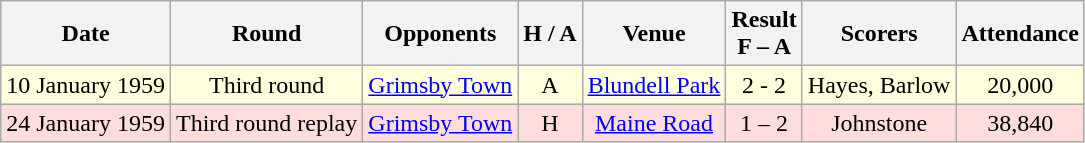<table class="wikitable" style="text-align:center">
<tr>
<th>Date</th>
<th>Round</th>
<th>Opponents</th>
<th>H / A</th>
<th>Venue</th>
<th>Result<br>F – A</th>
<th>Scorers</th>
<th>Attendance</th>
</tr>
<tr bgcolor="#ffffdd">
<td>10 January 1959</td>
<td>Third round</td>
<td><a href='#'>Grimsby Town</a></td>
<td>A</td>
<td><a href='#'>Blundell Park</a></td>
<td>2 - 2</td>
<td>Hayes, Barlow</td>
<td>20,000</td>
</tr>
<tr bgcolor="#ffdddd">
<td>24 January 1959</td>
<td>Third round replay</td>
<td><a href='#'>Grimsby Town</a></td>
<td>H</td>
<td><a href='#'>Maine Road</a></td>
<td>1 – 2</td>
<td>Johnstone</td>
<td>38,840</td>
</tr>
</table>
